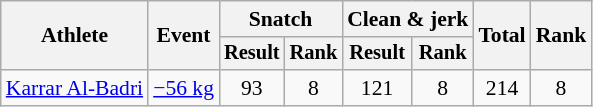<table class="wikitable" style="font-size:90%">
<tr>
<th rowspan="2">Athlete</th>
<th rowspan="2">Event</th>
<th colspan="2">Snatch</th>
<th colspan="2">Clean & jerk</th>
<th rowspan="2">Total</th>
<th rowspan="2">Rank</th>
</tr>
<tr style="font-size:95%">
<th>Result</th>
<th>Rank</th>
<th>Result</th>
<th>Rank</th>
</tr>
<tr align=center>
<td align=left><a href='#'>Karrar Al-Badri</a></td>
<td align=left><a href='#'>−56 kg</a></td>
<td>93</td>
<td>8</td>
<td>121</td>
<td>8</td>
<td>214</td>
<td>8</td>
</tr>
</table>
